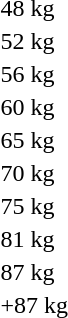<table>
<tr>
<td>48 kg</td>
<td></td>
<td></td>
<td></td>
</tr>
<tr>
<td>52 kg</td>
<td></td>
<td></td>
<td></td>
</tr>
<tr>
<td>56 kg</td>
<td></td>
<td></td>
<td></td>
</tr>
<tr>
<td>60 kg</td>
<td></td>
<td></td>
<td></td>
</tr>
<tr>
<td>65 kg</td>
<td></td>
<td></td>
<td></td>
</tr>
<tr>
<td>70 kg</td>
<td></td>
<td></td>
<td></td>
</tr>
<tr>
<td>75 kg</td>
<td></td>
<td></td>
<td></td>
</tr>
<tr>
<td>81 kg</td>
<td></td>
<td></td>
<td></td>
</tr>
<tr>
<td>87 kg</td>
<td></td>
<td></td>
<td></td>
</tr>
<tr>
<td>+87 kg</td>
<td></td>
<td></td>
<td></td>
</tr>
</table>
